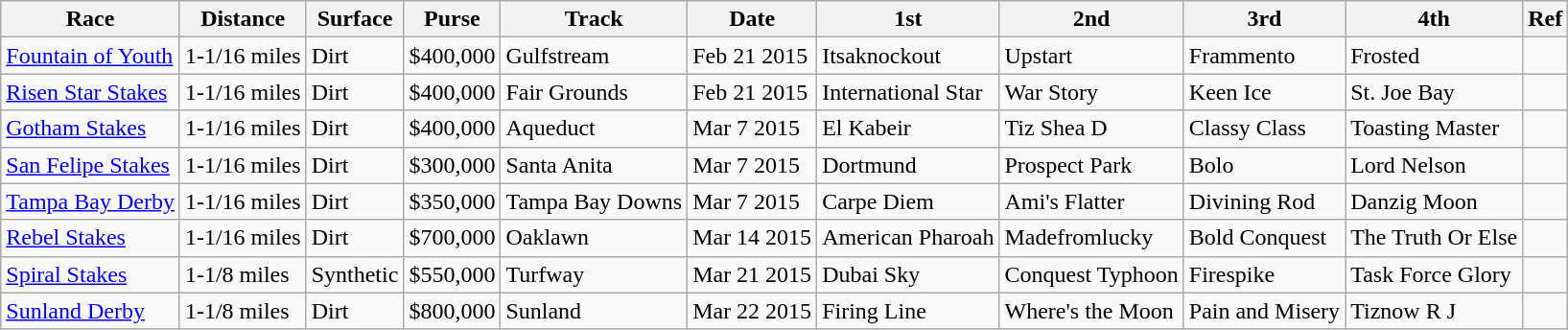<table class="wikitable">
<tr>
<th>Race</th>
<th>Distance</th>
<th>Surface</th>
<th>Purse</th>
<th>Track</th>
<th>Date</th>
<th>1st</th>
<th>2nd</th>
<th>3rd</th>
<th>4th</th>
<th>Ref</th>
</tr>
<tr>
<td><a href='#'>Fountain of Youth</a></td>
<td>1-<span>1/16 miles</span></td>
<td>Dirt</td>
<td align=right>$400,000</td>
<td>Gulfstream</td>
<td>Feb 21 2015</td>
<td>Itsaknockout</td>
<td>Upstart</td>
<td>Frammento</td>
<td>Frosted</td>
<td></td>
</tr>
<tr>
<td><a href='#'>Risen Star Stakes</a></td>
<td>1-<span>1/16 miles</span></td>
<td>Dirt</td>
<td align=right>$400,000</td>
<td>Fair Grounds</td>
<td>Feb 21 2015</td>
<td>International Star</td>
<td>War Story</td>
<td>Keen Ice</td>
<td>St. Joe Bay</td>
<td></td>
</tr>
<tr>
<td><a href='#'>Gotham Stakes</a></td>
<td>1-<span>1/16 miles</span></td>
<td>Dirt</td>
<td align=right>$400,000</td>
<td>Aqueduct</td>
<td>Mar 7 2015</td>
<td>El Kabeir</td>
<td>Tiz Shea D</td>
<td>Classy Class</td>
<td>Toasting Master</td>
<td></td>
</tr>
<tr>
<td><a href='#'>San Felipe Stakes</a></td>
<td>1-<span>1/16 miles</span></td>
<td>Dirt</td>
<td align=right>$300,000</td>
<td>Santa Anita</td>
<td>Mar 7 2015</td>
<td>Dortmund</td>
<td>Prospect Park</td>
<td>Bolo</td>
<td>Lord Nelson</td>
<td></td>
</tr>
<tr>
<td><a href='#'>Tampa Bay Derby</a></td>
<td>1-<span>1/16 miles</span></td>
<td>Dirt</td>
<td align=right>$350,000</td>
<td>Tampa Bay Downs</td>
<td>Mar 7 2015</td>
<td>Carpe Diem</td>
<td>Ami's Flatter</td>
<td>Divining Rod</td>
<td>Danzig Moon</td>
<td></td>
</tr>
<tr>
<td><a href='#'>Rebel Stakes</a></td>
<td>1-<span>1/16 miles</span></td>
<td>Dirt</td>
<td align=right>$700,000</td>
<td>Oaklawn</td>
<td>Mar 14 2015</td>
<td>American Pharoah</td>
<td>Madefromlucky</td>
<td>Bold Conquest</td>
<td>The Truth Or Else</td>
<td></td>
</tr>
<tr>
<td><a href='#'>Spiral Stakes</a></td>
<td>1-<span>1/8 miles</span></td>
<td>Synthetic</td>
<td align=right>$550,000</td>
<td>Turfway</td>
<td>Mar 21 2015</td>
<td>Dubai Sky</td>
<td>Conquest Typhoon</td>
<td>Firespike</td>
<td>Task Force Glory</td>
<td></td>
</tr>
<tr>
<td><a href='#'>Sunland Derby</a></td>
<td>1-<span>1/8 miles</span></td>
<td>Dirt</td>
<td align=right>$800,000</td>
<td>Sunland</td>
<td>Mar 22 2015</td>
<td>Firing Line</td>
<td>Where's the Moon</td>
<td>Pain and Misery</td>
<td>Tiznow R J</td>
<td></td>
</tr>
</table>
